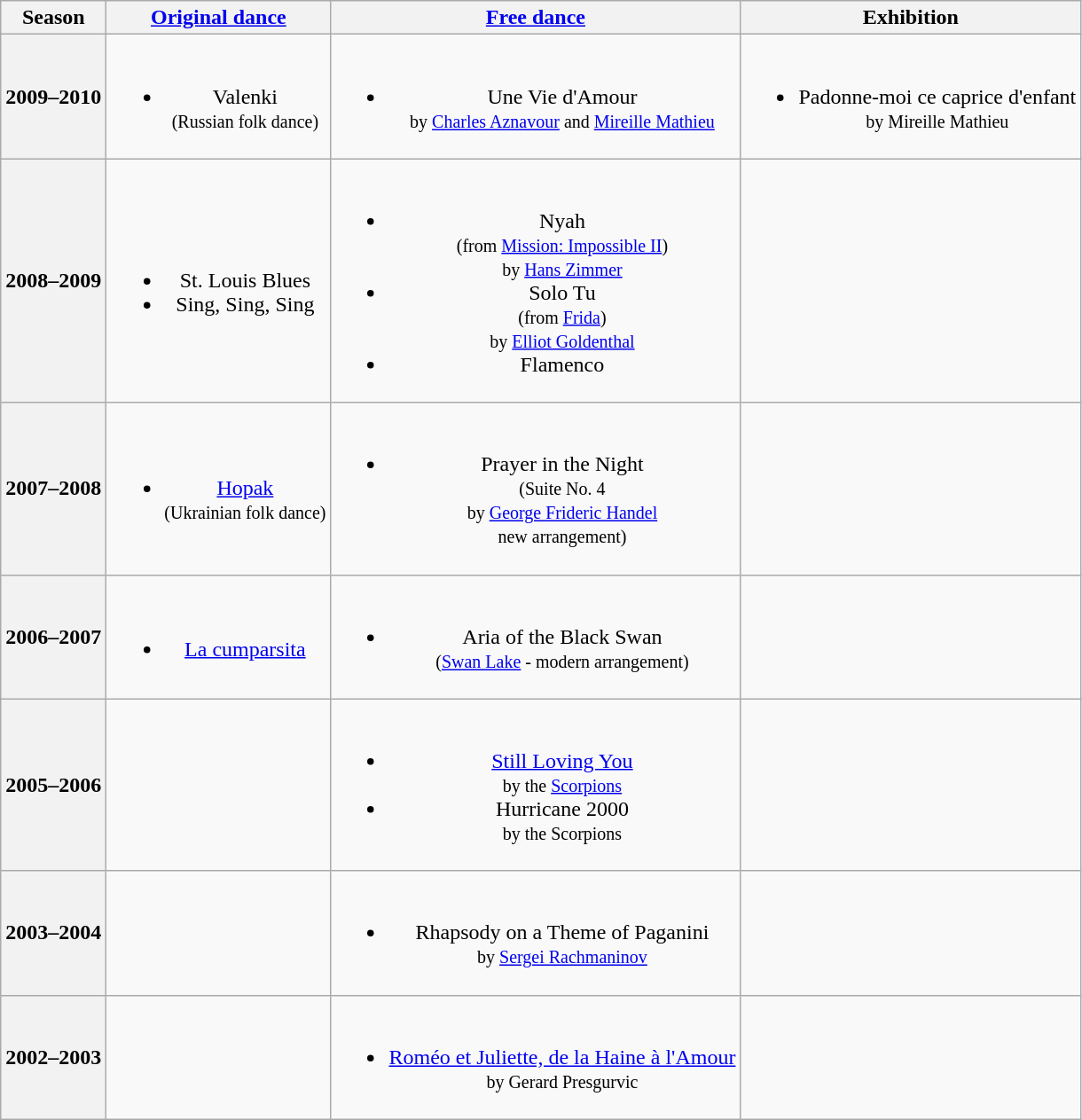<table class="wikitable" style="text-align:center">
<tr>
<th>Season</th>
<th><a href='#'>Original dance</a></th>
<th><a href='#'>Free dance</a></th>
<th>Exhibition</th>
</tr>
<tr>
<th>2009–2010 <br></th>
<td><br><ul><li>Valenki <br><small> (Russian folk dance) </small></li></ul></td>
<td><br><ul><li>Une Vie d'Amour <br><small> by <a href='#'>Charles Aznavour</a> and <a href='#'>Mireille Mathieu</a> </small></li></ul></td>
<td><br><ul><li>Padonne-moi ce caprice d'enfant <br><small> by Mireille Mathieu </small></li></ul></td>
</tr>
<tr>
<th>2008–2009 <br></th>
<td><br><ul><li>St. Louis Blues</li><li>Sing, Sing, Sing</li></ul></td>
<td><br><ul><li>Nyah <br><small> (from <a href='#'>Mission: Impossible II</a>) <br> by <a href='#'>Hans Zimmer</a> </small></li><li>Solo Tu <br><small> (from <a href='#'>Frida</a>) <br> by <a href='#'>Elliot Goldenthal</a> </small></li><li>Flamenco</li></ul></td>
<td></td>
</tr>
<tr>
<th>2007–2008 <br></th>
<td><br><ul><li><a href='#'>Hopak</a> <br><small> (Ukrainian folk dance) </small></li></ul></td>
<td><br><ul><li>Prayer in the Night <br><small> (Suite No. 4 <br> by <a href='#'>George Frideric Handel</a> <br> new arrangement) </small></li></ul></td>
<td></td>
</tr>
<tr>
<th>2006–2007 <br></th>
<td><br><ul><li><a href='#'>La cumparsita</a></li></ul></td>
<td><br><ul><li>Aria of the Black Swan <br><small> (<a href='#'>Swan Lake</a> - modern arrangement) </small></li></ul></td>
<td></td>
</tr>
<tr>
<th>2005–2006 <br></th>
<td></td>
<td><br><ul><li><a href='#'>Still Loving You</a> <br><small> by the <a href='#'>Scorpions</a> </small></li><li>Hurricane 2000 <br><small> by the Scorpions </small></li></ul></td>
<td></td>
</tr>
<tr>
<th>2003–2004 <br></th>
<td></td>
<td><br><ul><li>Rhapsody on a Theme of Paganini <br><small> by <a href='#'>Sergei Rachmaninov</a> </small></li></ul></td>
<td></td>
</tr>
<tr>
<th>2002–2003 <br></th>
<td></td>
<td><br><ul><li><a href='#'>Roméo et Juliette, de la Haine à l'Amour</a> <br><small> by Gerard Presgurvic </small></li></ul></td>
<td></td>
</tr>
</table>
